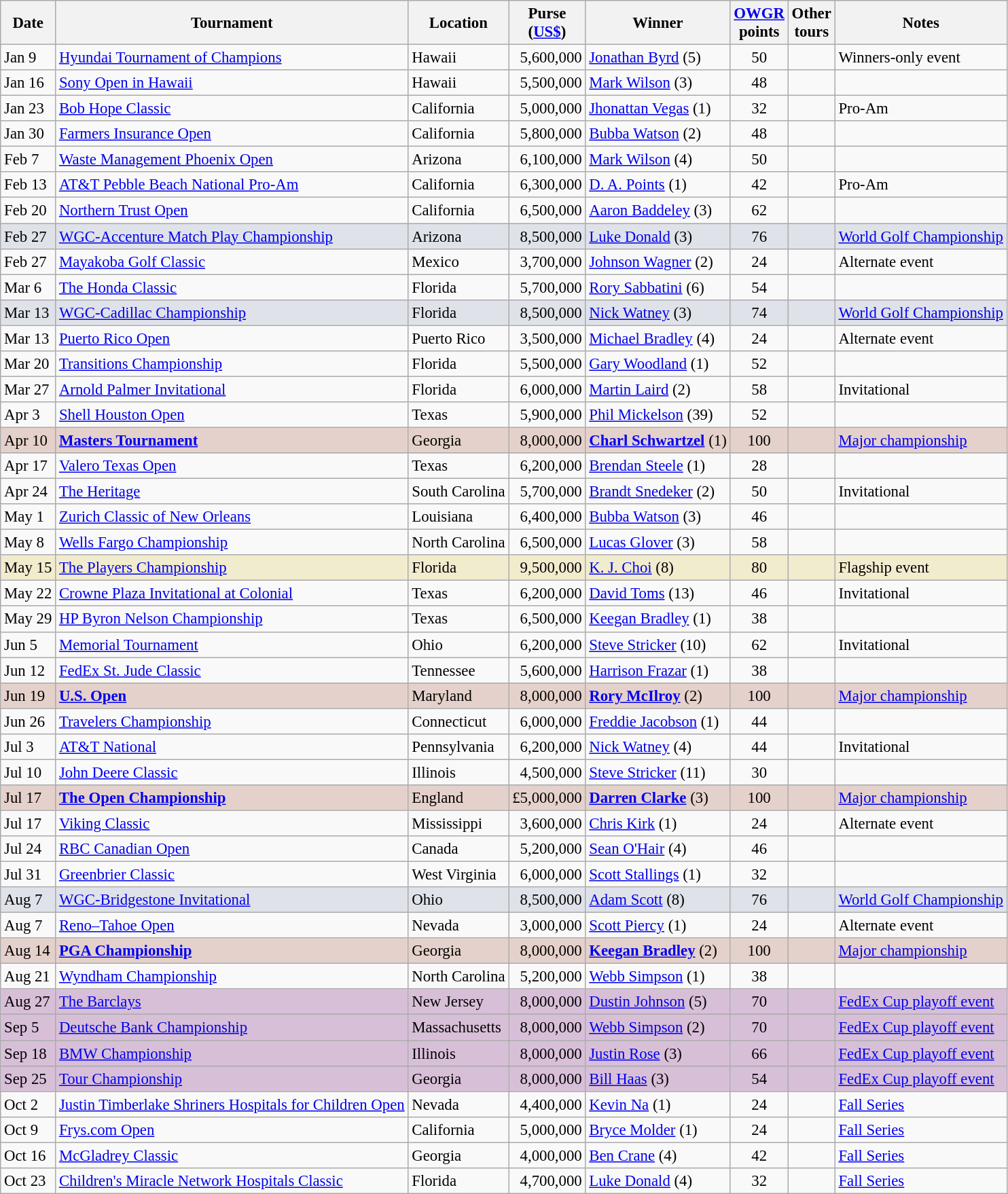<table class="wikitable" style="font-size:95%">
<tr>
<th>Date</th>
<th>Tournament</th>
<th>Location</th>
<th>Purse<br>(<a href='#'>US$</a>)</th>
<th>Winner</th>
<th><a href='#'>OWGR</a><br>points</th>
<th>Other<br>tours</th>
<th>Notes</th>
</tr>
<tr>
<td>Jan 9</td>
<td><a href='#'>Hyundai Tournament of Champions</a></td>
<td>Hawaii</td>
<td align=right>5,600,000</td>
<td> <a href='#'>Jonathan Byrd</a> (5)</td>
<td align=center>50</td>
<td></td>
<td>Winners-only event</td>
</tr>
<tr>
<td>Jan 16</td>
<td><a href='#'>Sony Open in Hawaii</a></td>
<td>Hawaii</td>
<td align=right>5,500,000</td>
<td> <a href='#'>Mark Wilson</a> (3)</td>
<td align=center>48</td>
<td></td>
<td></td>
</tr>
<tr>
<td>Jan 23</td>
<td><a href='#'>Bob Hope Classic</a></td>
<td>California</td>
<td align=right>5,000,000</td>
<td> <a href='#'>Jhonattan Vegas</a> (1)</td>
<td align=center>32</td>
<td></td>
<td>Pro-Am</td>
</tr>
<tr>
<td>Jan 30</td>
<td><a href='#'>Farmers Insurance Open</a></td>
<td>California</td>
<td align=right>5,800,000</td>
<td> <a href='#'>Bubba Watson</a> (2)</td>
<td align=center>48</td>
<td></td>
<td></td>
</tr>
<tr>
<td>Feb 7</td>
<td><a href='#'>Waste Management Phoenix Open</a></td>
<td>Arizona</td>
<td align=right>6,100,000</td>
<td> <a href='#'>Mark Wilson</a> (4)</td>
<td align=center>50</td>
<td></td>
<td></td>
</tr>
<tr>
<td>Feb 13</td>
<td><a href='#'>AT&T Pebble Beach National Pro-Am</a></td>
<td>California</td>
<td align=right>6,300,000</td>
<td> <a href='#'>D. A. Points</a> (1)</td>
<td align=center>42</td>
<td></td>
<td>Pro-Am</td>
</tr>
<tr>
<td>Feb 20</td>
<td><a href='#'>Northern Trust Open</a></td>
<td>California</td>
<td align=right>6,500,000</td>
<td> <a href='#'>Aaron Baddeley</a> (3)</td>
<td align=center>62</td>
<td></td>
<td></td>
</tr>
<tr style="background:#dfe2e9;">
<td>Feb 27</td>
<td><a href='#'>WGC-Accenture Match Play Championship</a></td>
<td>Arizona</td>
<td align=right>8,500,000</td>
<td> <a href='#'>Luke Donald</a> (3)</td>
<td align=center>76</td>
<td></td>
<td><a href='#'>World Golf Championship</a></td>
</tr>
<tr>
<td>Feb 27</td>
<td><a href='#'>Mayakoba Golf Classic</a></td>
<td>Mexico</td>
<td align=right>3,700,000</td>
<td> <a href='#'>Johnson Wagner</a> (2)</td>
<td align=center>24</td>
<td></td>
<td>Alternate event</td>
</tr>
<tr>
<td>Mar 6</td>
<td><a href='#'>The Honda Classic</a></td>
<td>Florida</td>
<td align=right>5,700,000</td>
<td> <a href='#'>Rory Sabbatini</a> (6)</td>
<td align=center>54</td>
<td></td>
<td></td>
</tr>
<tr style="background:#dfe2e9;">
<td>Mar 13</td>
<td><a href='#'>WGC-Cadillac Championship</a></td>
<td>Florida</td>
<td align=right>8,500,000</td>
<td> <a href='#'>Nick Watney</a> (3)</td>
<td align=center>74</td>
<td></td>
<td><a href='#'>World Golf Championship</a></td>
</tr>
<tr>
<td>Mar 13</td>
<td><a href='#'>Puerto Rico Open</a></td>
<td>Puerto Rico</td>
<td align=right>3,500,000</td>
<td> <a href='#'>Michael Bradley</a> (4)</td>
<td align=center>24</td>
<td></td>
<td>Alternate event</td>
</tr>
<tr>
<td>Mar 20</td>
<td><a href='#'>Transitions Championship</a></td>
<td>Florida</td>
<td align=right>5,500,000</td>
<td> <a href='#'>Gary Woodland</a> (1)</td>
<td align=center>52</td>
<td></td>
<td></td>
</tr>
<tr>
<td>Mar 27</td>
<td><a href='#'>Arnold Palmer Invitational</a></td>
<td>Florida</td>
<td align=right>6,000,000</td>
<td> <a href='#'>Martin Laird</a> (2)</td>
<td align=center>58</td>
<td></td>
<td>Invitational</td>
</tr>
<tr>
<td>Apr 3</td>
<td><a href='#'>Shell Houston Open</a></td>
<td>Texas</td>
<td align=right>5,900,000</td>
<td> <a href='#'>Phil Mickelson</a> (39)</td>
<td align=center>52</td>
<td></td>
<td></td>
</tr>
<tr style="background:#e5d1cb;">
<td>Apr 10</td>
<td><strong><a href='#'>Masters Tournament</a></strong></td>
<td>Georgia</td>
<td align=right>8,000,000</td>
<td> <strong><a href='#'>Charl Schwartzel</a></strong> (1)</td>
<td align=center>100</td>
<td></td>
<td><a href='#'>Major championship</a></td>
</tr>
<tr>
<td>Apr 17</td>
<td><a href='#'>Valero Texas Open</a></td>
<td>Texas</td>
<td align=right>6,200,000</td>
<td> <a href='#'>Brendan Steele</a> (1)</td>
<td align=center>28</td>
<td></td>
<td></td>
</tr>
<tr>
<td>Apr 24</td>
<td><a href='#'>The Heritage</a></td>
<td>South Carolina</td>
<td align=right>5,700,000</td>
<td> <a href='#'>Brandt Snedeker</a> (2)</td>
<td align=center>50</td>
<td></td>
<td>Invitational</td>
</tr>
<tr>
<td>May 1</td>
<td><a href='#'>Zurich Classic of New Orleans</a></td>
<td>Louisiana</td>
<td align=right>6,400,000</td>
<td> <a href='#'>Bubba Watson</a> (3)</td>
<td align=center>46</td>
<td></td>
<td></td>
</tr>
<tr>
<td>May 8</td>
<td><a href='#'>Wells Fargo Championship</a></td>
<td>North Carolina</td>
<td align=right>6,500,000</td>
<td> <a href='#'>Lucas Glover</a> (3)</td>
<td align=center>58</td>
<td></td>
<td></td>
</tr>
<tr style="background:#f2ecce;">
<td>May 15</td>
<td><a href='#'>The Players Championship</a></td>
<td>Florida</td>
<td align=right>9,500,000</td>
<td> <a href='#'>K. J. Choi</a> (8)</td>
<td align=center>80</td>
<td></td>
<td>Flagship event</td>
</tr>
<tr>
<td>May 22</td>
<td><a href='#'>Crowne Plaza Invitational at Colonial</a></td>
<td>Texas</td>
<td align=right>6,200,000</td>
<td> <a href='#'>David Toms</a> (13)</td>
<td align=center>46</td>
<td></td>
<td>Invitational</td>
</tr>
<tr>
<td>May 29</td>
<td><a href='#'>HP Byron Nelson Championship</a></td>
<td>Texas</td>
<td align=right>6,500,000</td>
<td> <a href='#'>Keegan Bradley</a> (1)</td>
<td align=center>38</td>
<td></td>
<td></td>
</tr>
<tr>
<td>Jun 5</td>
<td><a href='#'>Memorial Tournament</a></td>
<td>Ohio</td>
<td align=right>6,200,000</td>
<td> <a href='#'>Steve Stricker</a> (10)</td>
<td align=center>62</td>
<td></td>
<td>Invitational</td>
</tr>
<tr>
<td>Jun 12</td>
<td><a href='#'>FedEx St. Jude Classic</a></td>
<td>Tennessee</td>
<td align=right>5,600,000</td>
<td> <a href='#'>Harrison Frazar</a> (1)</td>
<td align=center>38</td>
<td></td>
<td></td>
</tr>
<tr style="background:#e5d1cb;">
<td>Jun 19</td>
<td><strong><a href='#'>U.S. Open</a></strong></td>
<td>Maryland</td>
<td align=right>8,000,000</td>
<td> <strong><a href='#'>Rory McIlroy</a></strong> (2)</td>
<td align=center>100</td>
<td></td>
<td><a href='#'>Major championship</a></td>
</tr>
<tr>
<td>Jun 26</td>
<td><a href='#'>Travelers Championship</a></td>
<td>Connecticut</td>
<td align=right>6,000,000</td>
<td> <a href='#'>Freddie Jacobson</a> (1)</td>
<td align=center>44</td>
<td></td>
<td></td>
</tr>
<tr>
<td>Jul 3</td>
<td><a href='#'>AT&T National</a></td>
<td>Pennsylvania</td>
<td align=right>6,200,000</td>
<td> <a href='#'>Nick Watney</a> (4)</td>
<td align=center>44</td>
<td></td>
<td>Invitational</td>
</tr>
<tr>
<td>Jul 10</td>
<td><a href='#'>John Deere Classic</a></td>
<td>Illinois</td>
<td align=right>4,500,000</td>
<td> <a href='#'>Steve Stricker</a> (11)</td>
<td align=center>30</td>
<td></td>
<td></td>
</tr>
<tr style="background:#e5d1cb;">
<td>Jul 17</td>
<td><strong><a href='#'>The Open Championship</a></strong></td>
<td>England</td>
<td align=right>£5,000,000</td>
<td> <strong><a href='#'>Darren Clarke</a></strong> (3)</td>
<td align=center>100</td>
<td></td>
<td><a href='#'>Major championship</a></td>
</tr>
<tr>
<td>Jul 17</td>
<td><a href='#'>Viking Classic</a></td>
<td>Mississippi</td>
<td align=right>3,600,000</td>
<td> <a href='#'>Chris Kirk</a> (1)</td>
<td align=center>24</td>
<td></td>
<td>Alternate event</td>
</tr>
<tr>
<td>Jul 24</td>
<td><a href='#'>RBC Canadian Open</a></td>
<td>Canada</td>
<td align=right>5,200,000</td>
<td> <a href='#'>Sean O'Hair</a> (4)</td>
<td align=center>46</td>
<td></td>
<td></td>
</tr>
<tr>
<td>Jul 31</td>
<td><a href='#'>Greenbrier Classic</a></td>
<td>West Virginia</td>
<td align=right>6,000,000</td>
<td> <a href='#'>Scott Stallings</a> (1)</td>
<td align=center>32</td>
<td></td>
<td></td>
</tr>
<tr style="background:#dfe2e9;">
<td>Aug 7</td>
<td><a href='#'>WGC-Bridgestone Invitational</a></td>
<td>Ohio</td>
<td align=right>8,500,000</td>
<td> <a href='#'>Adam Scott</a> (8)</td>
<td align=center>76</td>
<td></td>
<td><a href='#'>World Golf Championship</a></td>
</tr>
<tr>
<td>Aug 7</td>
<td><a href='#'>Reno–Tahoe Open</a></td>
<td>Nevada</td>
<td align=right>3,000,000</td>
<td> <a href='#'>Scott Piercy</a> (1)</td>
<td align=center>24</td>
<td></td>
<td>Alternate event</td>
</tr>
<tr style="background:#e5d1cb;">
<td>Aug 14</td>
<td><strong><a href='#'>PGA Championship</a></strong></td>
<td>Georgia</td>
<td align=right>8,000,000</td>
<td> <strong><a href='#'>Keegan Bradley</a></strong> (2)</td>
<td align=center>100</td>
<td></td>
<td><a href='#'>Major championship</a></td>
</tr>
<tr>
<td>Aug 21</td>
<td><a href='#'>Wyndham Championship</a></td>
<td>North Carolina</td>
<td align=right>5,200,000</td>
<td> <a href='#'>Webb Simpson</a> (1)</td>
<td align=center>38</td>
<td></td>
<td></td>
</tr>
<tr style="background:thistle;">
<td>Aug 27</td>
<td><a href='#'>The Barclays</a></td>
<td>New Jersey</td>
<td align=right>8,000,000</td>
<td> <a href='#'>Dustin Johnson</a> (5)</td>
<td align=center>70</td>
<td></td>
<td><a href='#'>FedEx Cup playoff event</a></td>
</tr>
<tr style="background:thistle;">
<td>Sep 5</td>
<td><a href='#'>Deutsche Bank Championship</a></td>
<td>Massachusetts</td>
<td align=right>8,000,000</td>
<td> <a href='#'>Webb Simpson</a> (2)</td>
<td align=center>70</td>
<td></td>
<td><a href='#'>FedEx Cup playoff event</a></td>
</tr>
<tr style="background:thistle;">
<td>Sep 18</td>
<td><a href='#'>BMW Championship</a></td>
<td>Illinois</td>
<td align=right>8,000,000</td>
<td> <a href='#'>Justin Rose</a> (3)</td>
<td align=center>66</td>
<td></td>
<td><a href='#'>FedEx Cup playoff event</a></td>
</tr>
<tr style="background:thistle;">
<td>Sep 25</td>
<td><a href='#'>Tour Championship</a></td>
<td>Georgia</td>
<td align=right>8,000,000</td>
<td> <a href='#'>Bill Haas</a> (3)</td>
<td align=center>54</td>
<td></td>
<td><a href='#'>FedEx Cup playoff event</a></td>
</tr>
<tr>
<td>Oct 2</td>
<td><a href='#'>Justin Timberlake Shriners Hospitals for Children Open</a></td>
<td>Nevada</td>
<td align=right>4,400,000</td>
<td> <a href='#'>Kevin Na</a> (1)</td>
<td align=center>24</td>
<td></td>
<td><a href='#'>Fall Series</a></td>
</tr>
<tr>
<td>Oct 9</td>
<td><a href='#'>Frys.com Open</a></td>
<td>California</td>
<td align=right>5,000,000</td>
<td> <a href='#'>Bryce Molder</a> (1)</td>
<td align=center>24</td>
<td></td>
<td><a href='#'>Fall Series</a></td>
</tr>
<tr>
<td>Oct 16</td>
<td><a href='#'>McGladrey Classic</a></td>
<td>Georgia</td>
<td align=right>4,000,000</td>
<td> <a href='#'>Ben Crane</a> (4)</td>
<td align=center>42</td>
<td></td>
<td><a href='#'>Fall Series</a></td>
</tr>
<tr>
<td>Oct 23</td>
<td><a href='#'>Children's Miracle Network Hospitals Classic</a></td>
<td>Florida</td>
<td align=right>4,700,000</td>
<td> <a href='#'>Luke Donald</a> (4)</td>
<td align=center>32</td>
<td></td>
<td><a href='#'>Fall Series</a></td>
</tr>
</table>
